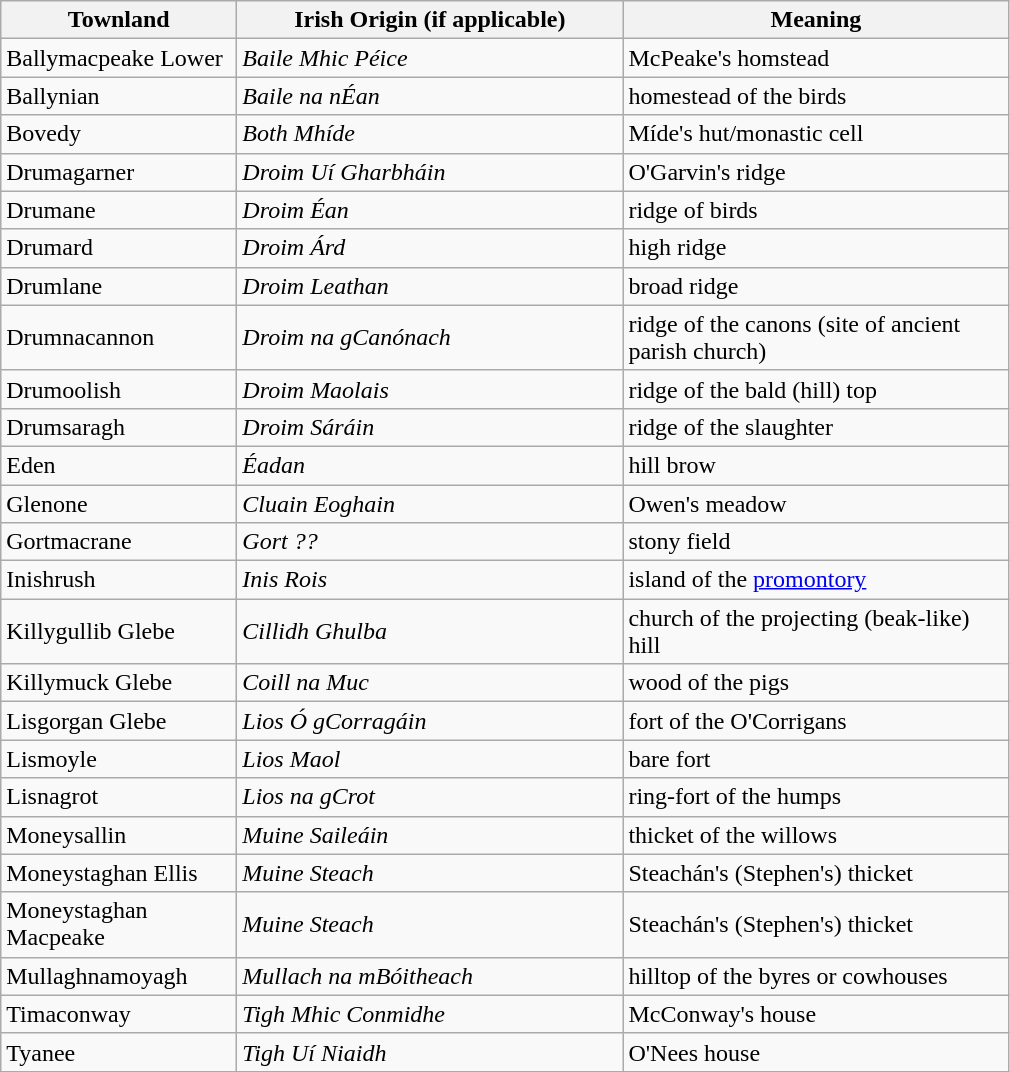<table class="wikitable" style="border:1px solid darkgray;">
<tr>
<th width="150">Townland</th>
<th width="250">Irish Origin (if applicable)</th>
<th width="250">Meaning</th>
</tr>
<tr>
<td>Ballymacpeake Lower</td>
<td><em>Baile Mhic Péice</em></td>
<td>McPeake's homstead</td>
</tr>
<tr>
<td>Ballynian</td>
<td><em>Baile na nÉan</em></td>
<td>homestead of the birds</td>
</tr>
<tr>
<td>Bovedy</td>
<td><em>Both Mhíde</em></td>
<td>Míde's hut/monastic cell</td>
</tr>
<tr>
<td>Drumagarner</td>
<td><em>Droim Uí Gharbháin</em></td>
<td>O'Garvin's ridge</td>
</tr>
<tr>
<td>Drumane</td>
<td><em>Droim Éan</em></td>
<td>ridge of birds</td>
</tr>
<tr>
<td>Drumard</td>
<td><em>Droim Árd</em></td>
<td>high ridge</td>
</tr>
<tr>
<td>Drumlane</td>
<td><em>Droim Leathan</em></td>
<td>broad ridge</td>
</tr>
<tr>
<td>Drumnacannon</td>
<td><em>Droim na gCanónach</em></td>
<td>ridge of the canons (site of ancient parish church)</td>
</tr>
<tr>
<td>Drumoolish</td>
<td><em>Droim Maolais</em></td>
<td>ridge of the bald (hill) top</td>
</tr>
<tr>
<td>Drumsaragh</td>
<td><em>Droim Sáráin</em></td>
<td>ridge of the slaughter</td>
</tr>
<tr>
<td>Eden</td>
<td><em>Éadan </em></td>
<td>hill brow</td>
</tr>
<tr>
<td>Glenone</td>
<td><em>Cluain Eoghain</em></td>
<td>Owen's meadow</td>
</tr>
<tr>
<td>Gortmacrane</td>
<td><em>Gort ??</em></td>
<td>stony field</td>
</tr>
<tr>
<td>Inishrush</td>
<td><em>Inis Rois</em></td>
<td>island of the <a href='#'>promontory</a></td>
</tr>
<tr>
<td>Killygullib Glebe</td>
<td><em>Cillidh Ghulba</em></td>
<td>church of the projecting (beak-like) hill</td>
</tr>
<tr>
<td>Killymuck Glebe</td>
<td><em>Coill na Muc</em></td>
<td>wood of the pigs</td>
</tr>
<tr>
<td>Lisgorgan Glebe</td>
<td><em>Lios Ó gCorragáin</em></td>
<td>fort of the O'Corrigans</td>
</tr>
<tr>
<td>Lismoyle</td>
<td><em>Lios Maol</em></td>
<td>bare fort</td>
</tr>
<tr>
<td>Lisnagrot</td>
<td><em>Lios na gCrot</em></td>
<td>ring-fort of the humps</td>
</tr>
<tr>
<td>Moneysallin</td>
<td><em>Muine Saileáin</em></td>
<td>thicket of the willows</td>
</tr>
<tr>
<td>Moneystaghan Ellis</td>
<td><em>Muine Steach</em></td>
<td>Steachán's (Stephen's) thicket</td>
</tr>
<tr>
<td>Moneystaghan Macpeake</td>
<td><em>Muine Steach</em></td>
<td>Steachán's (Stephen's) thicket</td>
</tr>
<tr>
<td>Mullaghnamoyagh</td>
<td><em>Mullach na mBóitheach</em></td>
<td>hilltop of the byres or cowhouses</td>
</tr>
<tr>
<td>Timaconway</td>
<td><em>Tigh Mhic Conmidhe</em></td>
<td>McConway's house</td>
</tr>
<tr>
<td>Tyanee</td>
<td><em>Tigh Uí Niaidh</em></td>
<td>O'Nees house</td>
</tr>
</table>
